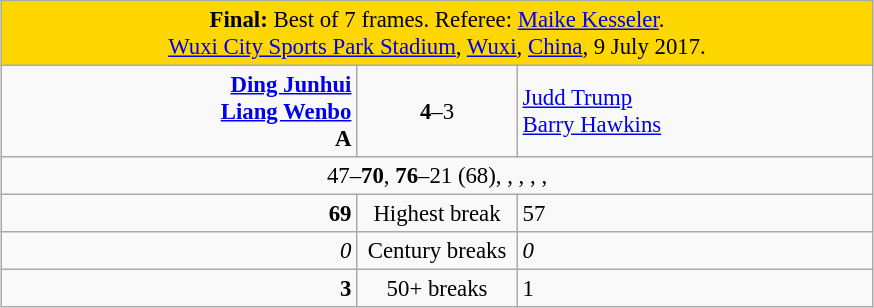<table class="wikitable" style="font-size: 95%; margin: 1em auto 1em auto;">
<tr>
<td colspan="3" align="center" bgcolor="#ffd700"><strong>Final:</strong> Best of 7 frames. Referee: <a href='#'>Maike Kesseler</a>.<br><a href='#'>Wuxi City Sports Park Stadium</a>, <a href='#'>Wuxi</a>, <a href='#'>China</a>, 9 July 2017.</td>
</tr>
<tr>
<td width="230" align="right"><strong><a href='#'>Ding Junhui</a><br><a href='#'>Liang Wenbo</a><br> A</strong></td>
<td width="100" align="center"><strong>4</strong>–3</td>
<td width="230" align="left"><a href='#'>Judd Trump</a><br><a href='#'>Barry Hawkins</a><br></td>
</tr>
<tr>
<td colspan="3" align="center" style="font-size: 100%">47–<strong>70</strong>, <strong>76</strong>–21 (68), , , , , </td>
</tr>
<tr>
<td align="right"><strong>69</strong></td>
<td align="center">Highest break</td>
<td align="left">57</td>
</tr>
<tr>
<td align="right"><em>0</em></td>
<td align="center">Century breaks</td>
<td align="left"><em>0</em></td>
</tr>
<tr>
<td align="right"><strong>3</strong></td>
<td align="center">50+ breaks</td>
<td align="left">1</td>
</tr>
</table>
